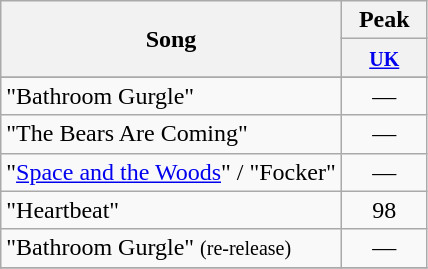<table class="wikitable">
<tr>
<th rowspan="2">Song</th>
<th colspan="4">Peak</th>
</tr>
<tr>
<th width="50"><small><a href='#'>UK</a><br></small></th>
</tr>
<tr>
</tr>
<tr>
<td>"Bathroom Gurgle"</td>
<td align="center">—</td>
</tr>
<tr>
<td>"The Bears Are Coming"</td>
<td align="center">—</td>
</tr>
<tr>
<td>"<a href='#'>Space and the Woods</a>" / "Focker"</td>
<td align="center">—</td>
</tr>
<tr>
<td>"Heartbeat"</td>
<td align="center">98</td>
</tr>
<tr>
<td>"Bathroom Gurgle" <small>(re-release)</small></td>
<td align="center">—</td>
</tr>
<tr>
</tr>
</table>
